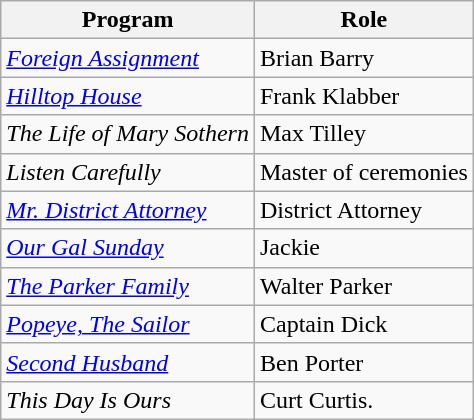<table class="wikitable">
<tr>
<th>Program</th>
<th>Role</th>
</tr>
<tr>
<td><em><a href='#'>Foreign Assignment</a></em></td>
<td>Brian Barry</td>
</tr>
<tr>
<td><em><a href='#'>Hilltop House</a></em></td>
<td>Frank Klabber</td>
</tr>
<tr>
<td><em>The Life of Mary Sothern</em></td>
<td>Max Tilley</td>
</tr>
<tr>
<td><em>Listen Carefully</em></td>
<td>Master of ceremonies</td>
</tr>
<tr>
<td><em><a href='#'>Mr. District Attorney</a></em></td>
<td>District Attorney</td>
</tr>
<tr>
<td><em><a href='#'>Our Gal Sunday</a></em></td>
<td>Jackie </td>
</tr>
<tr>
<td><em><a href='#'>The Parker Family</a></em></td>
<td>Walter Parker</td>
</tr>
<tr>
<td><em><a href='#'>Popeye, The Sailor</a></em></td>
<td>Captain Dick</td>
</tr>
<tr>
<td><em><a href='#'>Second Husband</a></em></td>
<td>Ben Porter</td>
</tr>
<tr>
<td><em>This Day Is Ours</em></td>
<td>Curt Curtis.</td>
</tr>
</table>
